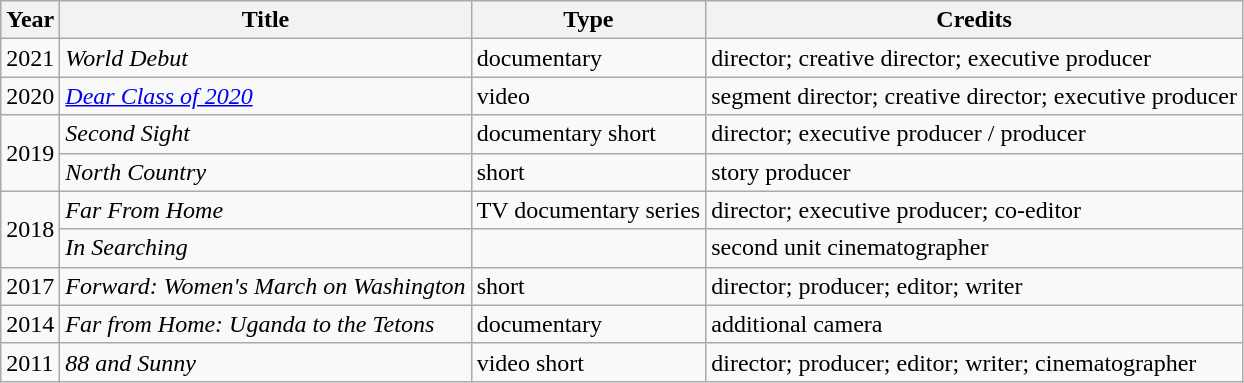<table class="wikitable sortable">
<tr>
<th>Year</th>
<th>Title</th>
<th>Type</th>
<th>Credits</th>
</tr>
<tr>
<td>2021</td>
<td><em>World Debut</em></td>
<td>documentary</td>
<td>director; creative director; executive producer</td>
</tr>
<tr>
<td>2020</td>
<td><em><a href='#'>Dear Class of 2020</a></em></td>
<td>video</td>
<td>segment director; creative director; executive producer</td>
</tr>
<tr>
<td rowspan="2">2019</td>
<td><em>Second Sight</em></td>
<td>documentary short</td>
<td>director; executive producer / producer</td>
</tr>
<tr>
<td><em>North Country</em></td>
<td>short</td>
<td>story producer</td>
</tr>
<tr>
<td rowspan="2">2018</td>
<td><em>Far From Home</em></td>
<td>TV documentary series</td>
<td>director; executive producer; co-editor</td>
</tr>
<tr>
<td><em>In Searching</em></td>
<td></td>
<td>second unit cinematographer</td>
</tr>
<tr>
<td>2017</td>
<td><em>Forward: Women's March on Washington</em></td>
<td>short</td>
<td>director; producer; editor; writer</td>
</tr>
<tr>
<td>2014</td>
<td><em>Far from Home: Uganda to the Tetons</em></td>
<td>documentary</td>
<td>additional camera</td>
</tr>
<tr>
<td>2011</td>
<td><em>88 and Sunny</em></td>
<td>video short</td>
<td>director; producer; editor; writer; cinematographer</td>
</tr>
</table>
